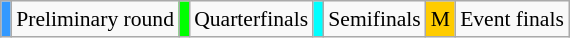<table class="wikitable" style="margin:0.5em auto; font-size:90%;position:relative;">
<tr>
<td bgcolor=#3399ff align=center></td>
<td>Preliminary round</td>
<td bgcolor=#00ff00 align=center></td>
<td>Quarterfinals</td>
<td bgcolor=#00FFFF align=center></td>
<td>Semifinals</td>
<td bgcolor=#ffcc00 align=center>M</td>
<td>Event finals</td>
</tr>
</table>
